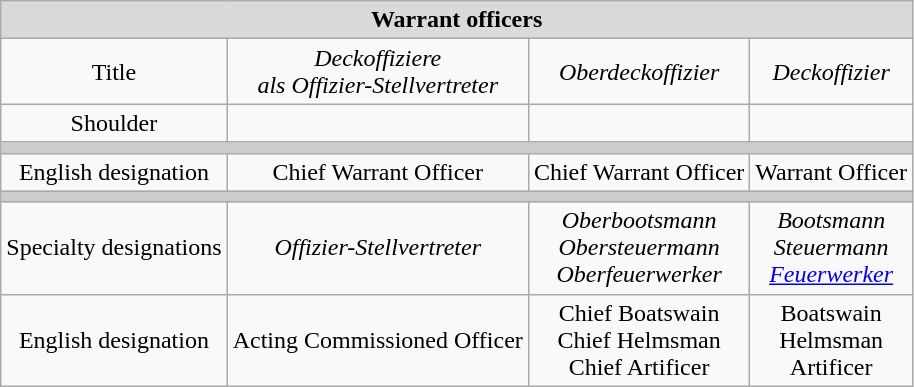<table class="wikitable">
<tr style="text-align:center;">
<th colspan=4 style="background:#dadada">Warrant officers</th>
</tr>
<tr style="text-align:center;">
<td>Title</td>
<td><em>Deckoffiziere<br>als Offizier-Stellvertreter</em></td>
<td><em>Oberdeckoffizier</em></td>
<td><em>Deckoffizier</em></td>
</tr>
<tr style="text-align:center;">
<td>Shoulder</td>
<td></td>
<td></td>
<td></td>
</tr>
<tr style="background:#CCCCCC; text-align:center;">
<td colspan=4></td>
</tr>
<tr style="text-align:center;">
<td>English designation</td>
<td>Chief Warrant Officer<br></td>
<td>Chief Warrant Officer</td>
<td>Warrant Officer</td>
</tr>
<tr style="background:#CCCCCC; text-align:center;">
<td colspan=4></td>
</tr>
<tr style="text-align:center;">
<td>Specialty designations</td>
<td><em>Offizier-Stellvertreter</em></td>
<td><em>Oberbootsmann<br>Obersteuermann<br>Oberfeuerwerker</em></td>
<td><em>Bootsmann<br>Steuermann<br><a href='#'>Feuerwerker</a></em></td>
</tr>
<tr style="text-align:center;">
<td>English designation</td>
<td>Acting Commissioned Officer</td>
<td>Chief Boatswain<br>Chief Helmsman<br>Chief Artificer</td>
<td>Boatswain<br>Helmsman<br>Artificer</td>
</tr>
</table>
